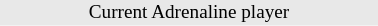<table class="toccolours" style="width:20em; text-align:center; font-size:80%;">
<tr>
<td style="background:#e8e8e8;color:black; width: 30px">Current Adrenaline player</td>
</tr>
<tr>
</tr>
</table>
